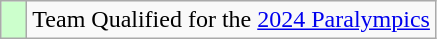<table class="wikitable" style="text-align: center;">
<tr>
<td width=10px bgcolor=#ccffcc></td>
<td>Team Qualified for the <a href='#'>2024 Paralympics</a></td>
</tr>
</table>
